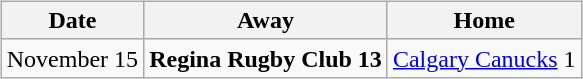<table cellspacing="10">
<tr>
<td valign="top"><br><table class="wikitable">
<tr>
<th>Date</th>
<th>Away</th>
<th>Home</th>
</tr>
<tr>
<td>November 15</td>
<td><strong>Regina Rugby Club 13</strong></td>
<td><a href='#'>Calgary Canucks</a> 1</td>
</tr>
</table>
</td>
</tr>
</table>
